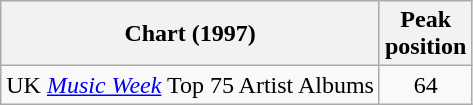<table class="wikitable">
<tr>
<th>Chart (1997)</th>
<th>Peak<br>position</th>
</tr>
<tr>
<td>UK <em><a href='#'>Music Week</a></em> Top 75 Artist Albums</td>
<td align="center">64</td>
</tr>
</table>
